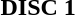<table class="collapsible collapsed" border="0" style="width:73%">
<tr>
<th style="width:12em; text-align:left">DISC 1</th>
<th></th>
</tr>
<tr>
<td colspan="2"; style="width:95%"><br></td>
</tr>
</table>
